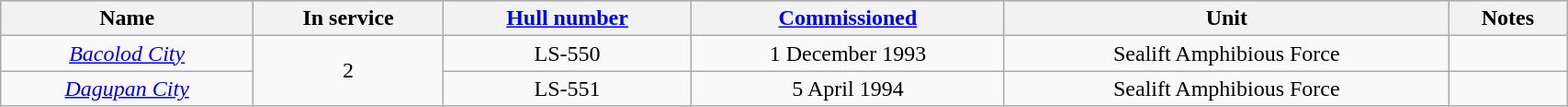<table class="wikitable"  style="width:90%; text-align:center;">
<tr style="background:lavender;">
<th>Name</th>
<th><strong>In service</strong></th>
<th><a href='#'>Hull number</a></th>
<th><a href='#'>Commissioned</a></th>
<th>Unit</th>
<th>Notes</th>
</tr>
<tr>
<td valign="top"><a href='#'><em>Bacolod City</em></a></td>
<td rowspan="2">2</td>
<td>LS-550</td>
<td>1 December 1993</td>
<td>Sealift Amphibious Force</td>
<td></td>
</tr>
<tr>
<td valign="top"><a href='#'><em>Dagupan City</em></a></td>
<td>LS-551</td>
<td>5 April 1994</td>
<td>Sealift Amphibious Force</td>
<td></td>
</tr>
</table>
